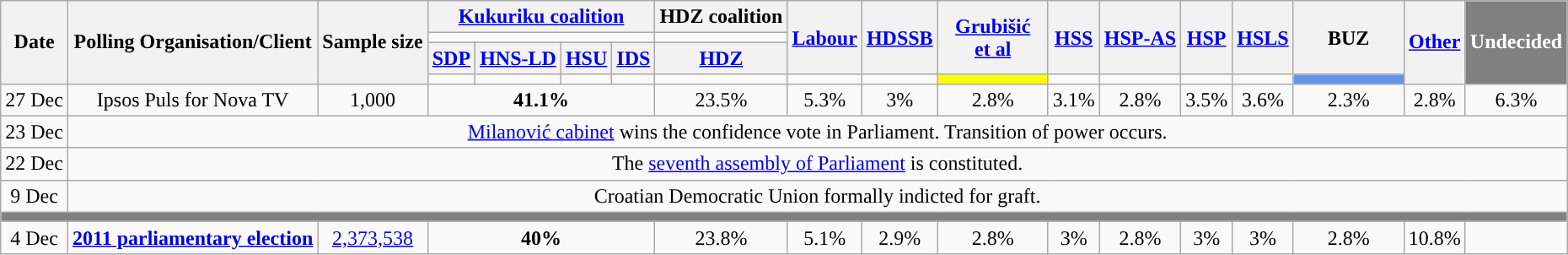<table class="wikitable" style="text-align:center;">
<tr>
<th rowspan="4">Date</th>
<th rowspan="4">Polling Organisation/Client</th>
<th rowspan="4">Sample size</th>
<th colspan="4"><a href='#'>Kukuriku coalition</a></th>
<th>HDZ coalition</th>
<th rowspan="3"><a href='#'>Labour</a></th>
<th rowspan="3"><a href='#'>HDSSB</a></th>
<th rowspan="3"><a href='#'>Grubišić et al</a></th>
<th rowspan="3"><a href='#'>HSS</a></th>
<th rowspan="3"><a href='#'>HSP-AS</a></th>
<th rowspan="3"><a href='#'>HSP</a></th>
<th rowspan="3"><a href='#'>HSLS</a></th>
<th rowspan="3">BUZ</th>
<th rowspan="4"><a href='#'>Other</a></th>
<th rowspan="4" style="background:gray; color:white;">Undecided</th>
</tr>
<tr>
<td colspan="4" style="background: "></td>
<td colspan="1" style="background: "></td>
</tr>
<tr>
<th><a href='#'>SDP</a></th>
<th><a href='#'>HNS-LD</a></th>
<th><a href='#'>HSU</a></th>
<th><a href='#'>IDS</a></th>
<th><a href='#'>HDZ</a></th>
</tr>
<tr>
<td style="background: "></td>
<td style="background: "></td>
<td style="background: "></td>
<td style="background: "></td>
<td style="background: "></td>
<td style="background: "></td>
<td style="background: "></td>
<td style="background:yellow; width:80px;"></td>
<td style="background: "></td>
<td style="background: "></td>
<td style="background: "></td>
<td style="background: "></td>
<td style="background:#6495ed; width:80px;"></td>
</tr>
<tr>
<td>27 Dec</td>
<td>Ipsos Puls for Nova TV</td>
<td>1,000</td>
<td colspan="4" align="center" ><strong>41.1%</strong></td>
<td style="text-align:center;">23.5%</td>
<td align=center>5.3%</td>
<td align=center>3%</td>
<td style="text-align:center;">2.8%</td>
<td align=center>3.1%</td>
<td align=center>2.8%</td>
<td align=center>3.5%</td>
<td align=center>3.6%</td>
<td style="text-align:center;">2.3%</td>
<td align=center>2.8%</td>
<td align=center>6.3%</td>
</tr>
<tr>
<td>23 Dec</td>
<td colspan="17"><a href='#'>Milanović cabinet</a> wins the confidence vote in Parliament. Transition of power occurs.</td>
</tr>
<tr>
<td>22 Dec</td>
<td colspan="17">The <a href='#'>seventh assembly of Parliament</a> is constituted.</td>
</tr>
<tr>
<td>9 Dec</td>
<td colspan="17">Croatian Democratic Union formally indicted for graft.</td>
</tr>
<tr>
<td style="background:gray;" colspan="18"></td>
</tr>
<tr>
<td>4 Dec</td>
<td><strong><a href='#'>2011 parliamentary election</a></strong></td>
<td><a href='#'>2,373,538</a></td>
<td colspan="4" align="center" ><strong>40%</strong></td>
<td style="text-align:center;">23.8%</td>
<td align=center>5.1%</td>
<td align=center>2.9%</td>
<td style="text-align:center;">2.8%</td>
<td align=center>3%</td>
<td align=center>2.8%</td>
<td align=center>3%</td>
<td align=center>3%</td>
<td style="text-align:center;">2.8%</td>
<td align=center>10.8%</td>
<td align=center></td>
</tr>
</table>
